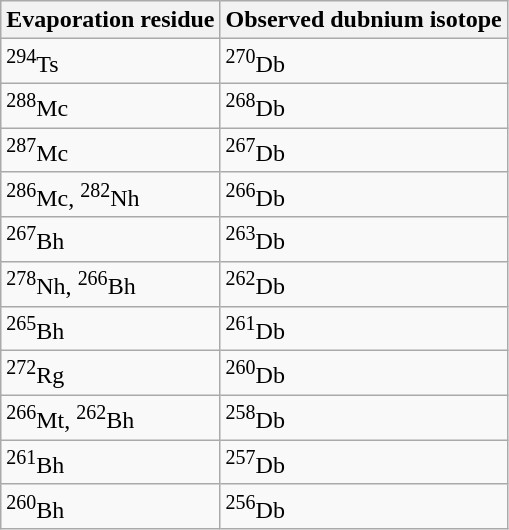<table class="wikitable">
<tr>
<th>Evaporation residue</th>
<th>Observed dubnium isotope</th>
</tr>
<tr>
<td><sup>294</sup>Ts</td>
<td><sup>270</sup>Db</td>
</tr>
<tr>
<td><sup>288</sup>Mc</td>
<td><sup>268</sup>Db</td>
</tr>
<tr>
<td><sup>287</sup>Mc</td>
<td><sup>267</sup>Db</td>
</tr>
<tr>
<td><sup>286</sup>Mc, <sup>282</sup>Nh</td>
<td><sup>266</sup>Db</td>
</tr>
<tr>
<td><sup>267</sup>Bh</td>
<td><sup>263</sup>Db</td>
</tr>
<tr>
<td><sup>278</sup>Nh, <sup>266</sup>Bh</td>
<td><sup>262</sup>Db</td>
</tr>
<tr>
<td><sup>265</sup>Bh</td>
<td><sup>261</sup>Db</td>
</tr>
<tr>
<td><sup>272</sup>Rg</td>
<td><sup>260</sup>Db</td>
</tr>
<tr>
<td><sup>266</sup>Mt, <sup>262</sup>Bh</td>
<td><sup>258</sup>Db</td>
</tr>
<tr>
<td><sup>261</sup>Bh</td>
<td><sup>257</sup>Db</td>
</tr>
<tr>
<td><sup>260</sup>Bh</td>
<td><sup>256</sup>Db</td>
</tr>
</table>
